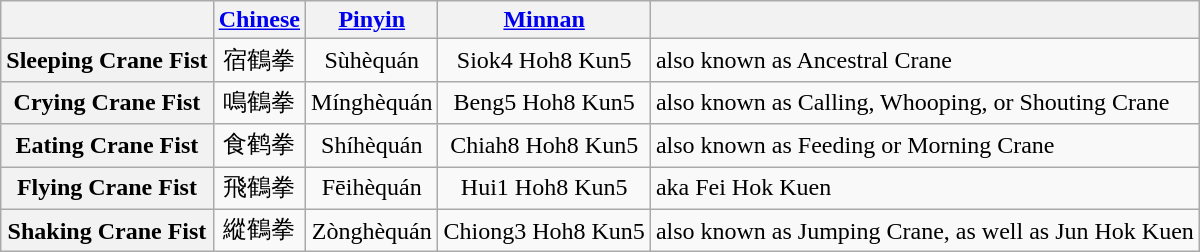<table class="wikitable">
<tr>
<th> </th>
<th><a href='#'>Chinese</a></th>
<th><a href='#'>Pinyin</a></th>
<th><a href='#'>Minnan</a></th>
<th> </th>
</tr>
<tr>
<th>Sleeping Crane Fist</th>
<td align=center>宿鶴拳</td>
<td align=center>Sùhèquán</td>
<td align=center>Siok4 Hoh8 Kun5</td>
<td>also known as Ancestral Crane</td>
</tr>
<tr>
<th>Crying Crane Fist</th>
<td align=center>鳴鶴拳</td>
<td align=center>Mínghèquán</td>
<td align=center>Beng5 Hoh8 Kun5</td>
<td>also known as Calling, Whooping, or Shouting Crane</td>
</tr>
<tr>
<th>Eating Crane Fist</th>
<td align=center>食鹤拳</td>
<td align=center>Shíhèquán</td>
<td align=center>Chiah8 Hoh8 Kun5</td>
<td>also known as Feeding or Morning Crane</td>
</tr>
<tr>
<th>Flying Crane Fist</th>
<td align=center>飛鶴拳</td>
<td align=center>Fēihèquán</td>
<td align=center>Hui1 Hoh8 Kun5</td>
<td>aka Fei Hok Kuen</td>
</tr>
<tr>
<th>Shaking Crane Fist</th>
<td align=center>縱鶴拳</td>
<td align=center>Zònghèquán</td>
<td align=center>Chiong3 Hoh8 Kun5</td>
<td>also known as Jumping Crane, as well as Jun Hok Kuen</td>
</tr>
</table>
